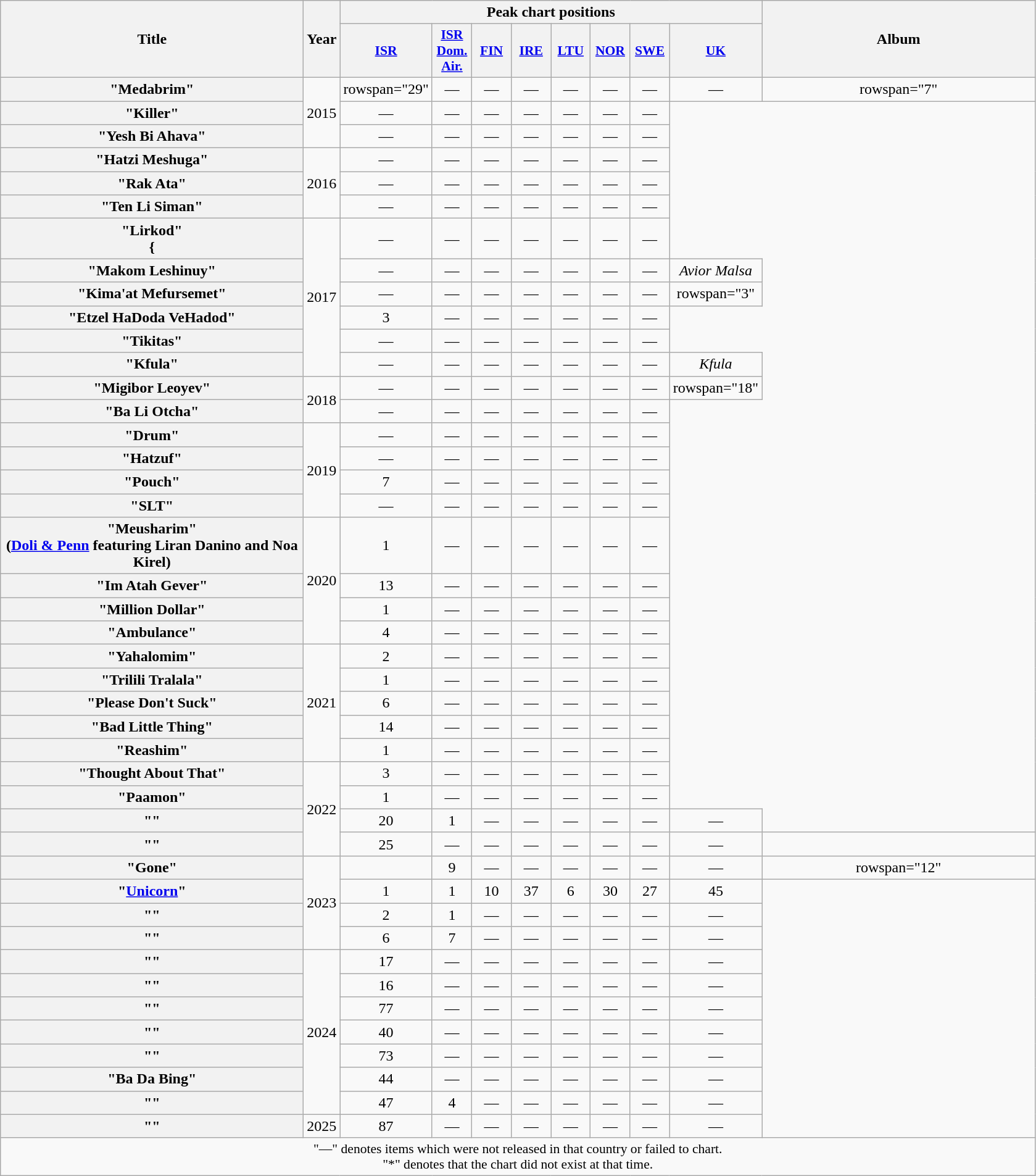<table class="wikitable plainrowheaders" style="text-align:center;">
<tr>
<th scope="col" rowspan="2" style="width:20em;">Title</th>
<th scope="col" rowspan="2" style="width:2em;">Year</th>
<th scope="col" colspan="8">Peak chart positions</th>
<th scope="col" rowspan="2" style="width:18em;">Album</th>
</tr>
<tr>
<th scope="col" style="width:2.5em;font-size:90%;"><a href='#'>ISR</a><br></th>
<th scope="col" style="width:2.5em;font-size:90%;"><a href='#'>ISR<br>Dom.<br>Air.</a><br></th>
<th scope="col" style="width:2.5em;font-size:90%;"><a href='#'>FIN</a><br></th>
<th scope="col" style="width:2.5em;font-size:90%;"><a href='#'>IRE</a><br></th>
<th scope="col" style="width:2.5em;font-size:90%;"><a href='#'>LTU</a><br></th>
<th scope="col" style="width:2.5em;font-size:90%;"><a href='#'>NOR</a><br></th>
<th scope="col" style="width:2.5em;font-size:90%;"><a href='#'>SWE</a><br></th>
<th scope="col" style="width:2.5em;font-size:90%;"><a href='#'>UK</a><br></th>
</tr>
<tr>
<th scope="row">"Medabrim"</th>
<td rowspan="3">2015</td>
<td>rowspan="29" </td>
<td>—</td>
<td>—</td>
<td>—</td>
<td>—</td>
<td>—</td>
<td>—</td>
<td>—</td>
<td>rowspan="7" </td>
</tr>
<tr>
<th scope="row">"Killer"</th>
<td>—</td>
<td>—</td>
<td>—</td>
<td>—</td>
<td>—</td>
<td>—</td>
<td>—</td>
</tr>
<tr>
<th scope="row">"Yesh Bi Ahava"</th>
<td>—</td>
<td>—</td>
<td>—</td>
<td>—</td>
<td>—</td>
<td>—</td>
<td>—</td>
</tr>
<tr>
<th scope="row">"Hatzi Meshuga"</th>
<td rowspan="3">2016</td>
<td>—</td>
<td>—</td>
<td>—</td>
<td>—</td>
<td>—</td>
<td>—</td>
<td>—</td>
</tr>
<tr>
<th scope="row">"Rak Ata"</th>
<td>—</td>
<td>—</td>
<td>—</td>
<td>—</td>
<td>—</td>
<td>—</td>
<td>—</td>
</tr>
<tr>
<th scope="row">"Ten Li Siman"</th>
<td>—</td>
<td>—</td>
<td>—</td>
<td>—</td>
<td>—</td>
<td>—</td>
<td>—</td>
</tr>
<tr>
<th scope="row">"Lirkod"<br>{</th>
<td rowspan="6">2017</td>
<td>—</td>
<td>—</td>
<td>—</td>
<td>—</td>
<td>—</td>
<td>—</td>
<td>—</td>
</tr>
<tr>
<th scope="row">"Makom Leshinuy"<br></th>
<td>—</td>
<td>—</td>
<td>—</td>
<td>—</td>
<td>—</td>
<td>—</td>
<td>—</td>
<td><em>Avior Malsa</em></td>
</tr>
<tr>
<th scope="row">"Kima'at Mefursemet"</th>
<td>—</td>
<td>—</td>
<td>—</td>
<td>—</td>
<td>—</td>
<td>—</td>
<td>—</td>
<td>rowspan="3" </td>
</tr>
<tr>
<th scope="row">"Etzel HaDoda VeHadod"<br></th>
<td>3</td>
<td>—</td>
<td>—</td>
<td>—</td>
<td>—</td>
<td>—</td>
<td>—</td>
</tr>
<tr>
<th scope="row">"Tikitas"<br></th>
<td>—</td>
<td>—</td>
<td>—</td>
<td>—</td>
<td>—</td>
<td>—</td>
<td>—</td>
</tr>
<tr>
<th scope="row">"Kfula"</th>
<td>—</td>
<td>—</td>
<td>—</td>
<td>—</td>
<td>—</td>
<td>—</td>
<td>—</td>
<td><em>Kfula</em></td>
</tr>
<tr>
<th scope="row">"Migibor Leoyev"</th>
<td rowspan="2">2018</td>
<td>—</td>
<td>—</td>
<td>—</td>
<td>—</td>
<td>—</td>
<td>—</td>
<td>—</td>
<td>rowspan="18" </td>
</tr>
<tr>
<th scope="row">"Ba Li Otcha"</th>
<td>—</td>
<td>—</td>
<td>—</td>
<td>—</td>
<td>—</td>
<td>—</td>
<td>—</td>
</tr>
<tr>
<th scope="row">"Drum"</th>
<td rowspan="4">2019</td>
<td>—</td>
<td>—</td>
<td>—</td>
<td>—</td>
<td>—</td>
<td>—</td>
<td>—</td>
</tr>
<tr>
<th scope="row">"Hatzuf"</th>
<td>—</td>
<td>—</td>
<td>—</td>
<td>—</td>
<td>—</td>
<td>—</td>
<td>—</td>
</tr>
<tr>
<th scope="row">"Pouch"</th>
<td>7</td>
<td>—</td>
<td>—</td>
<td>—</td>
<td>—</td>
<td>—</td>
<td>—</td>
</tr>
<tr>
<th scope="row">"SLT"</th>
<td>—</td>
<td>—</td>
<td>—</td>
<td>—</td>
<td>—</td>
<td>—</td>
<td>—</td>
</tr>
<tr>
<th scope="row">"Meusharim"<br><span>(<a href='#'>Doli & Penn</a> featuring Liran Danino and Noa Kirel)</span></th>
<td rowspan="4">2020</td>
<td>1</td>
<td>—</td>
<td>—</td>
<td>—</td>
<td>—</td>
<td>—</td>
<td>—</td>
</tr>
<tr>
<th scope="row">"Im Atah Gever"</th>
<td>13</td>
<td>—</td>
<td>—</td>
<td>—</td>
<td>—</td>
<td>—</td>
<td>—</td>
</tr>
<tr>
<th scope="row">"Million Dollar"<br></th>
<td>1</td>
<td>—</td>
<td>—</td>
<td>—</td>
<td>—</td>
<td>—</td>
<td>—</td>
</tr>
<tr>
<th scope="row">"Ambulance"<br></th>
<td>4</td>
<td>—</td>
<td>—</td>
<td>—</td>
<td>—</td>
<td>—</td>
<td>—</td>
</tr>
<tr>
<th scope="row">"Yahalomim"</th>
<td rowspan="5">2021</td>
<td>2</td>
<td>—</td>
<td>—</td>
<td>—</td>
<td>—</td>
<td>—</td>
<td>—</td>
</tr>
<tr>
<th scope="row">"Trilili Tralala"<br></th>
<td>1</td>
<td>—</td>
<td>—</td>
<td>—</td>
<td>—</td>
<td>—</td>
<td>—</td>
</tr>
<tr>
<th scope="row">"Please Don't Suck"</th>
<td>6</td>
<td>—</td>
<td>—</td>
<td>—</td>
<td>—</td>
<td>—</td>
<td>—</td>
</tr>
<tr>
<th scope="row">"Bad Little Thing"</th>
<td>14</td>
<td>—</td>
<td>—</td>
<td>—</td>
<td>—</td>
<td>—</td>
<td>—</td>
</tr>
<tr>
<th scope="row">"Reashim"<br></th>
<td>1</td>
<td>—</td>
<td>—</td>
<td>—</td>
<td>—</td>
<td>—</td>
<td>—</td>
</tr>
<tr>
<th scope="row">"Thought About That"</th>
<td rowspan="4">2022</td>
<td>3</td>
<td>—</td>
<td>—</td>
<td>—</td>
<td>—</td>
<td>—</td>
<td>—</td>
</tr>
<tr>
<th scope="row">"Paamon"</th>
<td>1</td>
<td>—</td>
<td>—</td>
<td>—</td>
<td>—</td>
<td>—</td>
<td>—</td>
</tr>
<tr>
<th scope="row">""</th>
<td>20</td>
<td>1</td>
<td>—</td>
<td>—</td>
<td>—</td>
<td>—</td>
<td>—</td>
<td>—</td>
</tr>
<tr>
<th scope="row">""<br></th>
<td>25</td>
<td>—</td>
<td>—</td>
<td>—</td>
<td>—</td>
<td>—</td>
<td>—</td>
<td>—</td>
<td></td>
</tr>
<tr>
<th scope="row">"Gone"</th>
<td rowspan="4">2023</td>
<td></td>
<td>9</td>
<td>—</td>
<td>—</td>
<td>—</td>
<td>—</td>
<td>—</td>
<td>—</td>
<td>rowspan="12" </td>
</tr>
<tr>
<th scope="row">"<a href='#'>Unicorn</a>"</th>
<td>1</td>
<td>1</td>
<td>10</td>
<td>37</td>
<td>6</td>
<td>30</td>
<td>27</td>
<td>45</td>
</tr>
<tr>
<th scope="row">""</th>
<td>2</td>
<td>1</td>
<td>—</td>
<td>—</td>
<td>—</td>
<td>—</td>
<td>—</td>
<td>—</td>
</tr>
<tr>
<th scope="row">""</th>
<td>6</td>
<td>7</td>
<td>—</td>
<td>—</td>
<td>—</td>
<td>—</td>
<td>—</td>
<td>—</td>
</tr>
<tr>
<th scope="row">""</th>
<td rowspan="7">2024</td>
<td>17</td>
<td>—</td>
<td>—</td>
<td>—</td>
<td>—</td>
<td>—</td>
<td>—</td>
<td>—</td>
</tr>
<tr>
<th scope="row">""<br></th>
<td>16</td>
<td>—</td>
<td>—</td>
<td>—</td>
<td>—</td>
<td>—</td>
<td>—</td>
<td>—</td>
</tr>
<tr>
<th scope="row">""<br></th>
<td>77</td>
<td>—</td>
<td>—</td>
<td>—</td>
<td>—</td>
<td>—</td>
<td>—</td>
<td>—</td>
</tr>
<tr>
<th scope="row">""</th>
<td>40</td>
<td>—</td>
<td>—</td>
<td>—</td>
<td>—</td>
<td>—</td>
<td>—</td>
<td>—</td>
</tr>
<tr>
<th scope="row">""</th>
<td>73</td>
<td>—</td>
<td>—</td>
<td>—</td>
<td>—</td>
<td>—</td>
<td>—</td>
<td>—</td>
</tr>
<tr>
<th scope="row">"Ba Da Bing"</th>
<td>44</td>
<td>—</td>
<td>—</td>
<td>—</td>
<td>—</td>
<td>—</td>
<td>—</td>
<td>—</td>
</tr>
<tr>
<th scope="row">""</th>
<td>47</td>
<td>4</td>
<td>—</td>
<td>—</td>
<td>—</td>
<td>—</td>
<td>—</td>
<td>—</td>
</tr>
<tr>
<th scope="row">""</th>
<td>2025</td>
<td>87</td>
<td>—</td>
<td>—</td>
<td>—</td>
<td>—</td>
<td>—</td>
<td>—</td>
<td>—</td>
</tr>
<tr>
<td colspan="11" style="font-size:90%;">"—" denotes items which were not released in that country or failed to chart.<br>"*" denotes that the chart did not exist at that time.</td>
</tr>
</table>
